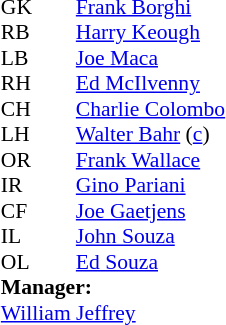<table cellspacing="0" cellpadding="0" style="font-size:90%; margin:auto;">
<tr>
<th width=25></th>
<th width=25></th>
</tr>
<tr>
<td>GK</td>
<td></td>
<td><a href='#'>Frank Borghi</a></td>
</tr>
<tr>
<td>RB</td>
<td></td>
<td><a href='#'>Harry Keough</a></td>
</tr>
<tr>
<td>LB</td>
<td></td>
<td><a href='#'>Joe Maca</a></td>
</tr>
<tr>
<td>RH</td>
<td></td>
<td><a href='#'>Ed McIlvenny</a></td>
</tr>
<tr>
<td>CH</td>
<td></td>
<td><a href='#'>Charlie Colombo</a></td>
</tr>
<tr>
<td>LH</td>
<td></td>
<td><a href='#'>Walter Bahr</a> (<a href='#'>c</a>)</td>
</tr>
<tr>
<td>OR</td>
<td></td>
<td><a href='#'>Frank Wallace</a></td>
</tr>
<tr>
<td>IR</td>
<td></td>
<td><a href='#'>Gino Pariani</a></td>
</tr>
<tr>
<td>CF</td>
<td></td>
<td><a href='#'>Joe Gaetjens</a></td>
</tr>
<tr>
<td>IL</td>
<td></td>
<td><a href='#'>John Souza</a></td>
</tr>
<tr>
<td>OL</td>
<td></td>
<td><a href='#'>Ed Souza</a></td>
</tr>
<tr>
<td colspan=4><strong>Manager:</strong></td>
</tr>
<tr>
<td colspan="4"><a href='#'>William Jeffrey</a></td>
</tr>
</table>
